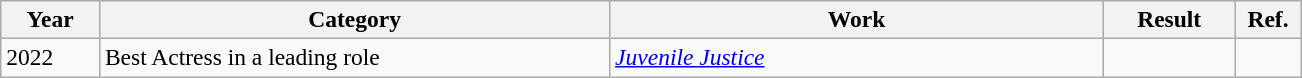<table class="wikitable sortable plainrowheaders" style="font-size:98%">
<tr>
<th scope="col" style="width:6%;">Year</th>
<th scope="col" style="width:31%;">Category</th>
<th scope="col" style="width:30%;">Work</th>
<th scope="col" style="width:8%;">Result</th>
<th scope="col" style="width:4%;">Ref.</th>
</tr>
<tr>
<td>2022</td>
<td>Best Actress in a leading role</td>
<td><em><a href='#'>Juvenile Justice</a></em></td>
<td></td>
<td></td>
</tr>
</table>
